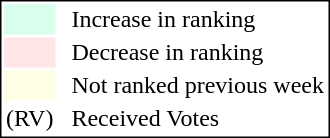<table style="border:1px solid black;">
<tr>
<td style="background:#D8FFEB; width:20px;"></td>
<td> </td>
<td>Increase in ranking</td>
</tr>
<tr>
<td style="background:#FFE6E6; width:20px;"></td>
<td> </td>
<td>Decrease in ranking</td>
</tr>
<tr>
<td style="background:#FFFFE6; width:20px;"></td>
<td> </td>
<td>Not ranked previous week</td>
</tr>
<tr>
<td>(RV)</td>
<td> </td>
<td>Received Votes</td>
</tr>
</table>
